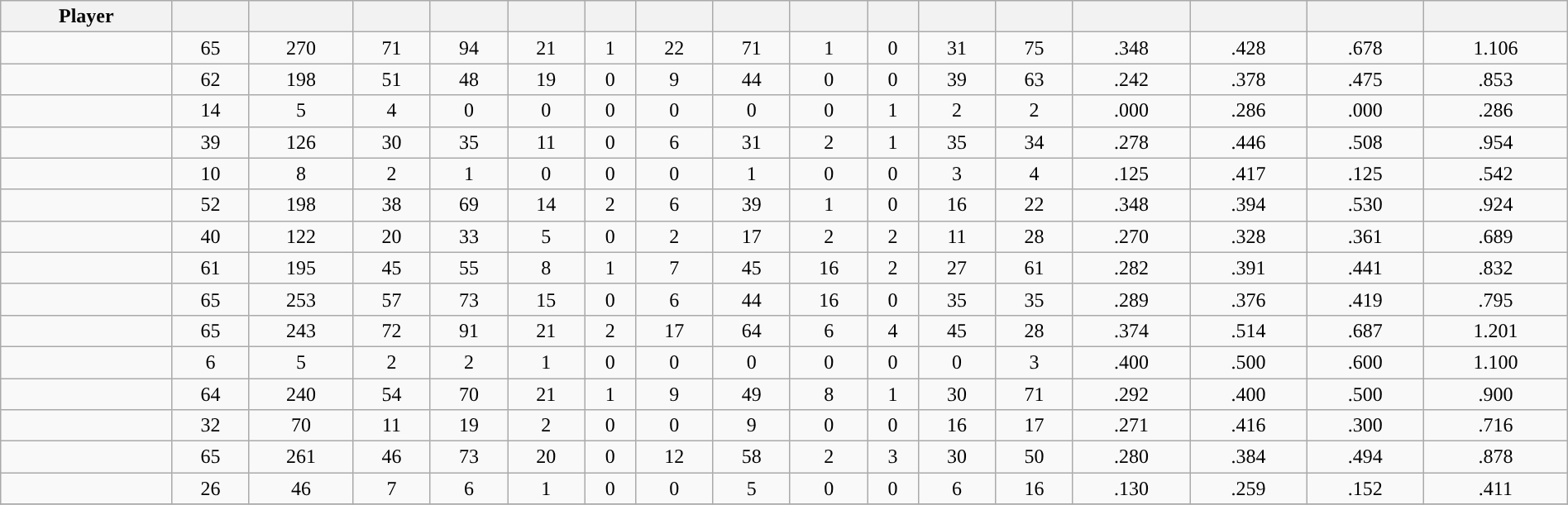<table class="wikitable sortable" style="text-align:center; width: 100%">
<tr>
<th>Player</th>
<th></th>
<th></th>
<th></th>
<th></th>
<th></th>
<th></th>
<th></th>
<th></th>
<th></th>
<th></th>
<th></th>
<th></th>
<th></th>
<th></th>
<th></th>
<th></th>
</tr>
<tr>
<td></td>
<td>65</td>
<td>270</td>
<td>71</td>
<td>94</td>
<td>21</td>
<td>1</td>
<td>22</td>
<td>71</td>
<td>1</td>
<td>0</td>
<td>31</td>
<td>75</td>
<td>.348</td>
<td>.428</td>
<td>.678</td>
<td>1.106</td>
</tr>
<tr>
<td></td>
<td>62</td>
<td>198</td>
<td>51</td>
<td>48</td>
<td>19</td>
<td>0</td>
<td>9</td>
<td>44</td>
<td>0</td>
<td>0</td>
<td>39</td>
<td>63</td>
<td>.242</td>
<td>.378</td>
<td>.475</td>
<td>.853</td>
</tr>
<tr>
<td></td>
<td>14</td>
<td>5</td>
<td>4</td>
<td>0</td>
<td>0</td>
<td>0</td>
<td>0</td>
<td>0</td>
<td>0</td>
<td>1</td>
<td>2</td>
<td>2</td>
<td>.000</td>
<td>.286</td>
<td>.000</td>
<td>.286</td>
</tr>
<tr>
<td></td>
<td>39</td>
<td>126</td>
<td>30</td>
<td>35</td>
<td>11</td>
<td>0</td>
<td>6</td>
<td>31</td>
<td>2</td>
<td>1</td>
<td>35</td>
<td>34</td>
<td>.278</td>
<td>.446</td>
<td>.508</td>
<td>.954</td>
</tr>
<tr>
<td></td>
<td>10</td>
<td>8</td>
<td>2</td>
<td>1</td>
<td>0</td>
<td>0</td>
<td>0</td>
<td>1</td>
<td>0</td>
<td>0</td>
<td>3</td>
<td>4</td>
<td>.125</td>
<td>.417</td>
<td>.125</td>
<td>.542</td>
</tr>
<tr>
<td></td>
<td>52</td>
<td>198</td>
<td>38</td>
<td>69</td>
<td>14</td>
<td>2</td>
<td>6</td>
<td>39</td>
<td>1</td>
<td>0</td>
<td>16</td>
<td>22</td>
<td>.348</td>
<td>.394</td>
<td>.530</td>
<td>.924</td>
</tr>
<tr>
<td></td>
<td>40</td>
<td>122</td>
<td>20</td>
<td>33</td>
<td>5</td>
<td>0</td>
<td>2</td>
<td>17</td>
<td>2</td>
<td>2</td>
<td>11</td>
<td>28</td>
<td>.270</td>
<td>.328</td>
<td>.361</td>
<td>.689</td>
</tr>
<tr>
<td></td>
<td>61</td>
<td>195</td>
<td>45</td>
<td>55</td>
<td>8</td>
<td>1</td>
<td>7</td>
<td>45</td>
<td>16</td>
<td>2</td>
<td>27</td>
<td>61</td>
<td>.282</td>
<td>.391</td>
<td>.441</td>
<td>.832</td>
</tr>
<tr>
<td></td>
<td>65</td>
<td>253</td>
<td>57</td>
<td>73</td>
<td>15</td>
<td>0</td>
<td>6</td>
<td>44</td>
<td>16</td>
<td>0</td>
<td>35</td>
<td>35</td>
<td>.289</td>
<td>.376</td>
<td>.419</td>
<td>.795</td>
</tr>
<tr>
<td></td>
<td>65</td>
<td>243</td>
<td>72</td>
<td>91</td>
<td>21</td>
<td>2</td>
<td>17</td>
<td>64</td>
<td>6</td>
<td>4</td>
<td>45</td>
<td>28</td>
<td>.374</td>
<td>.514</td>
<td>.687</td>
<td>1.201</td>
</tr>
<tr>
<td></td>
<td>6</td>
<td>5</td>
<td>2</td>
<td>2</td>
<td>1</td>
<td>0</td>
<td>0</td>
<td>0</td>
<td>0</td>
<td>0</td>
<td>0</td>
<td>3</td>
<td>.400</td>
<td>.500</td>
<td>.600</td>
<td>1.100</td>
</tr>
<tr>
<td></td>
<td>64</td>
<td>240</td>
<td>54</td>
<td>70</td>
<td>21</td>
<td>1</td>
<td>9</td>
<td>49</td>
<td>8</td>
<td>1</td>
<td>30</td>
<td>71</td>
<td>.292</td>
<td>.400</td>
<td>.500</td>
<td>.900</td>
</tr>
<tr>
<td></td>
<td>32</td>
<td>70</td>
<td>11</td>
<td>19</td>
<td>2</td>
<td>0</td>
<td>0</td>
<td>9</td>
<td>0</td>
<td>0</td>
<td>16</td>
<td>17</td>
<td>.271</td>
<td>.416</td>
<td>.300</td>
<td>.716</td>
</tr>
<tr>
<td></td>
<td>65</td>
<td>261</td>
<td>46</td>
<td>73</td>
<td>20</td>
<td>0</td>
<td>12</td>
<td>58</td>
<td>2</td>
<td>3</td>
<td>30</td>
<td>50</td>
<td>.280</td>
<td>.384</td>
<td>.494</td>
<td>.878</td>
</tr>
<tr>
<td></td>
<td>26</td>
<td>46</td>
<td>7</td>
<td>6</td>
<td>1</td>
<td>0</td>
<td>0</td>
<td>5</td>
<td>0</td>
<td>0</td>
<td>6</td>
<td>16</td>
<td>.130</td>
<td>.259</td>
<td>.152</td>
<td>.411</td>
</tr>
<tr class="sortbottom">
</tr>
</table>
